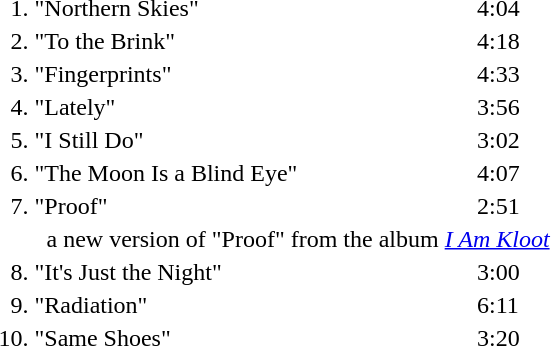<table style="background: transparent; margin: auto auto auto 2em ">
<tr>
<td align="right">1.</td>
<td>"Northern Skies"</td>
<td>4:04</td>
</tr>
<tr>
<td align="right">2.</td>
<td>"To the Brink"</td>
<td>4:18</td>
</tr>
<tr>
<td align="right">3.</td>
<td>"Fingerprints"</td>
<td>4:33</td>
</tr>
<tr>
<td align="right">4.</td>
<td>"Lately"</td>
<td>3:56</td>
</tr>
<tr>
<td align="right">5.</td>
<td>"I Still Do"</td>
<td>3:02</td>
</tr>
<tr>
<td align="right">6.</td>
<td>"The Moon Is a Blind Eye"</td>
<td>4:07</td>
</tr>
<tr>
<td align="right">7.</td>
<td>"Proof"</td>
<td>2:51</td>
</tr>
<tr>
<td></td>
<td colspan="2">  a new version of "Proof" from the album <em><a href='#'>I Am Kloot</a></em></td>
</tr>
<tr>
<td align="right">8.</td>
<td>"It's Just the Night"</td>
<td>3:00</td>
</tr>
<tr>
<td align="right">9.</td>
<td>"Radiation"</td>
<td>6:11</td>
</tr>
<tr>
<td align="right">10.</td>
<td>"Same Shoes"</td>
<td>3:20</td>
</tr>
<tr>
</tr>
</table>
